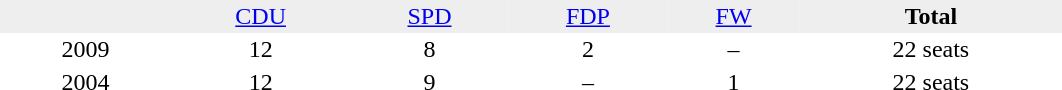<table border="0" cellpadding="2" cellspacing="0" width="56%">
<tr bgcolor="#eeeeee" align="center">
<td></td>
<td><a href='#'>CDU</a></td>
<td><a href='#'>SPD</a></td>
<td><a href='#'>FDP</a></td>
<td><a href='#'>FW</a></td>
<td><strong>Total</strong></td>
</tr>
<tr align="center">
<td>2009</td>
<td>12</td>
<td>8</td>
<td>2</td>
<td>–</td>
<td>22 seats</td>
</tr>
<tr align="center">
<td>2004</td>
<td>12</td>
<td>9</td>
<td>–</td>
<td>1</td>
<td>22 seats</td>
</tr>
</table>
